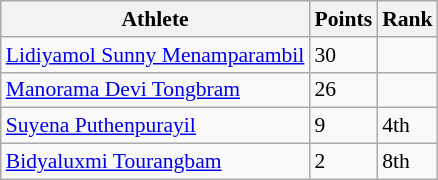<table class=wikitable style="font-size:90%" style="text-align:center;">
<tr>
<th>Athlete</th>
<th>Points</th>
<th>Rank</th>
</tr>
<tr>
<td><a href='#'>Lidiyamol Sunny Menamparambil</a></td>
<td>30</td>
<td></td>
</tr>
<tr>
<td><a href='#'>Manorama Devi Tongbram</a></td>
<td>26</td>
<td></td>
</tr>
<tr>
<td><a href='#'>Suyena Puthenpurayil</a></td>
<td>9</td>
<td>4th</td>
</tr>
<tr>
<td><a href='#'>Bidyaluxmi Tourangbam</a></td>
<td>2</td>
<td>8th</td>
</tr>
</table>
